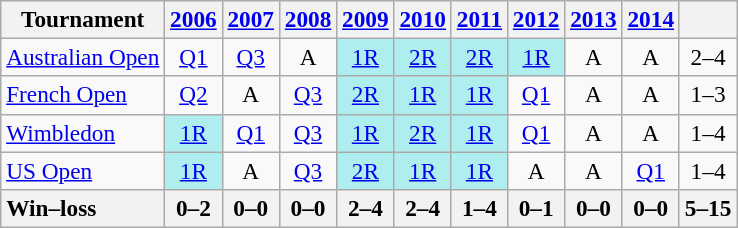<table class=wikitable style=text-align:center;font-size:97%>
<tr>
<th>Tournament</th>
<th><a href='#'>2006</a></th>
<th><a href='#'>2007</a></th>
<th><a href='#'>2008</a></th>
<th><a href='#'>2009</a></th>
<th><a href='#'>2010</a></th>
<th><a href='#'>2011</a></th>
<th><a href='#'>2012</a></th>
<th><a href='#'>2013</a></th>
<th><a href='#'>2014</a></th>
<th></th>
</tr>
<tr>
<td align=left><a href='#'>Australian Open</a></td>
<td><a href='#'>Q1</a></td>
<td><a href='#'>Q3</a></td>
<td>A</td>
<td bgcolor=#afeeee><a href='#'>1R</a></td>
<td bgcolor=#afeeee><a href='#'>2R</a></td>
<td bgcolor=#afeeee><a href='#'>2R</a></td>
<td bgcolor=#afeeee><a href='#'>1R</a></td>
<td>A</td>
<td>A</td>
<td>2–4</td>
</tr>
<tr>
<td align=left><a href='#'>French Open</a></td>
<td><a href='#'>Q2</a></td>
<td>A</td>
<td><a href='#'>Q3</a></td>
<td bgcolor=#afeeee><a href='#'>2R</a></td>
<td bgcolor=#afeeee><a href='#'>1R</a></td>
<td bgcolor=#afeeee><a href='#'>1R</a></td>
<td><a href='#'>Q1</a></td>
<td>A</td>
<td>A</td>
<td>1–3</td>
</tr>
<tr>
<td align=left><a href='#'>Wimbledon</a></td>
<td bgcolor=#afeeee><a href='#'>1R</a></td>
<td><a href='#'>Q1</a></td>
<td><a href='#'>Q3</a></td>
<td bgcolor=#afeeee><a href='#'>1R</a></td>
<td bgcolor=#afeeee><a href='#'>2R</a></td>
<td bgcolor=#afeeee><a href='#'>1R</a></td>
<td><a href='#'>Q1</a></td>
<td>A</td>
<td>A</td>
<td>1–4</td>
</tr>
<tr>
<td align=left><a href='#'>US Open</a></td>
<td bgcolor=#afeeee><a href='#'>1R</a></td>
<td>A</td>
<td><a href='#'>Q3</a></td>
<td bgcolor=#afeeee><a href='#'>2R</a></td>
<td bgcolor=#afeeee><a href='#'>1R</a></td>
<td bgcolor=#afeeee><a href='#'>1R</a></td>
<td>A</td>
<td>A</td>
<td><a href='#'>Q1</a></td>
<td>1–4</td>
</tr>
<tr>
<th style=text-align:left>Win–loss</th>
<th>0–2</th>
<th>0–0</th>
<th>0–0</th>
<th>2–4</th>
<th>2–4</th>
<th>1–4</th>
<th>0–1</th>
<th>0–0</th>
<th>0–0</th>
<th>5–15</th>
</tr>
</table>
